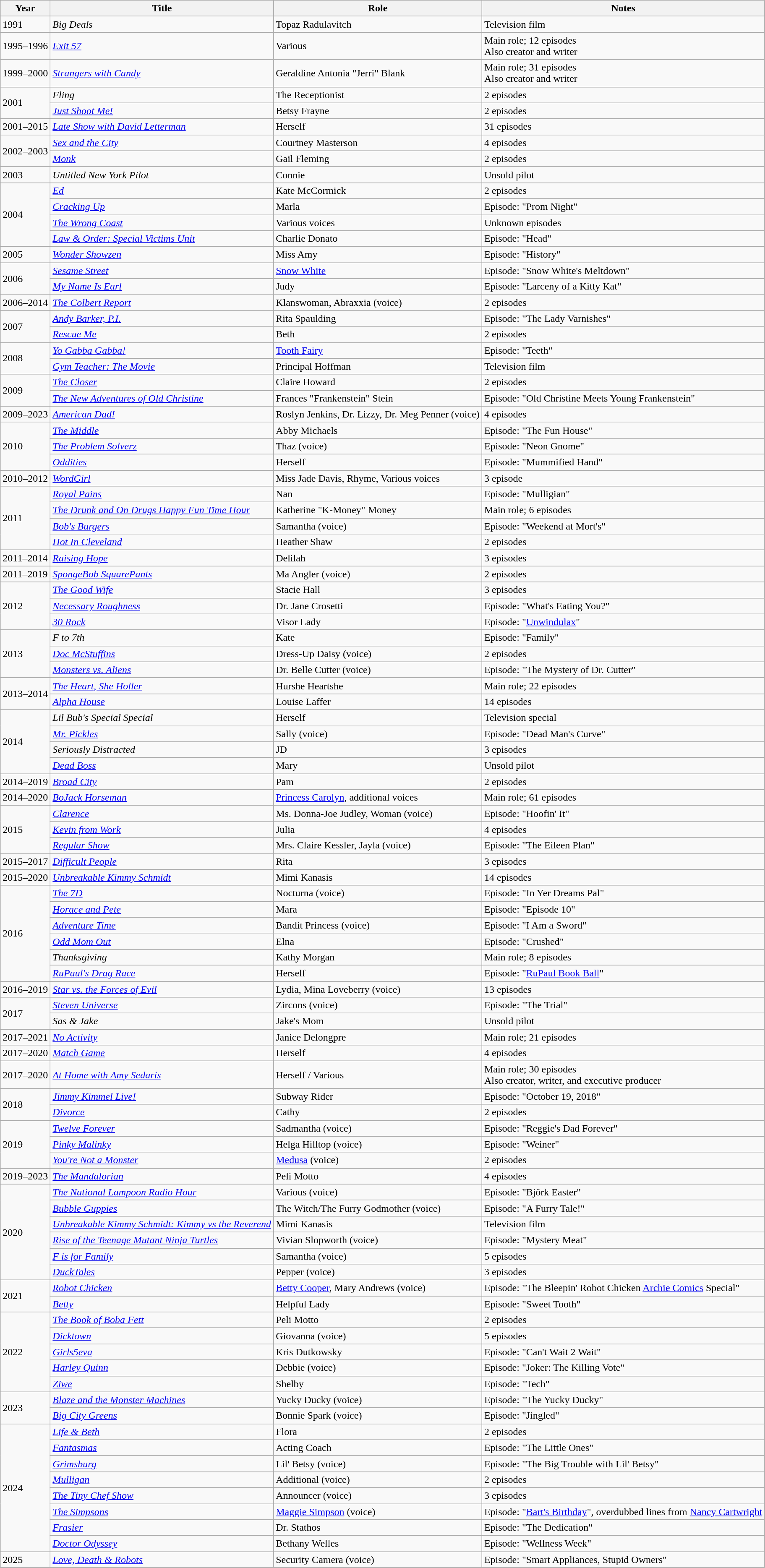<table class="wikitable sortable">
<tr>
<th>Year</th>
<th>Title</th>
<th>Role</th>
<th class="unsortable">Notes</th>
</tr>
<tr>
<td>1991</td>
<td><em>Big Deals</em></td>
<td>Topaz Radulavitch</td>
<td>Television film</td>
</tr>
<tr>
<td>1995–1996</td>
<td><em><a href='#'>Exit 57</a></em></td>
<td>Various</td>
<td>Main role; 12 episodes<br>Also creator and writer</td>
</tr>
<tr>
<td>1999–2000</td>
<td><em><a href='#'>Strangers with Candy</a></em></td>
<td>Geraldine Antonia "Jerri" Blank</td>
<td>Main role; 31 episodes<br>Also creator and writer</td>
</tr>
<tr>
<td rowspan=2>2001</td>
<td><em>Fling</em></td>
<td>The Receptionist</td>
<td>2 episodes</td>
</tr>
<tr>
<td><em><a href='#'>Just Shoot Me!</a></em></td>
<td>Betsy Frayne</td>
<td>2 episodes</td>
</tr>
<tr>
<td>2001–2015</td>
<td><em><a href='#'>Late Show with David Letterman</a></em></td>
<td>Herself</td>
<td>31 episodes</td>
</tr>
<tr>
<td rowspan="2">2002–2003</td>
<td><em><a href='#'>Sex and the City</a></em></td>
<td>Courtney Masterson</td>
<td>4 episodes</td>
</tr>
<tr>
<td><em><a href='#'>Monk</a></em></td>
<td>Gail Fleming</td>
<td>2 episodes</td>
</tr>
<tr>
<td>2003</td>
<td><em>Untitled New York Pilot</em></td>
<td>Connie</td>
<td>Unsold pilot</td>
</tr>
<tr>
<td rowspan="4">2004</td>
<td><em><a href='#'>Ed</a></em></td>
<td>Kate McCormick</td>
<td>2 episodes</td>
</tr>
<tr>
<td><em><a href='#'>Cracking Up</a></em></td>
<td>Marla</td>
<td>Episode: "Prom Night"</td>
</tr>
<tr>
<td><em><a href='#'>The Wrong Coast</a></em></td>
<td>Various voices</td>
<td>Unknown episodes</td>
</tr>
<tr>
<td><em><a href='#'>Law & Order: Special Victims Unit</a></em></td>
<td>Charlie Donato</td>
<td>Episode: "Head"</td>
</tr>
<tr>
<td>2005</td>
<td><em><a href='#'>Wonder Showzen</a></em></td>
<td>Miss Amy</td>
<td>Episode: "History"</td>
</tr>
<tr>
<td rowspan="2">2006</td>
<td><em><a href='#'>Sesame Street</a></em></td>
<td><a href='#'>Snow White</a></td>
<td>Episode: "Snow White's Meltdown"</td>
</tr>
<tr>
<td><em><a href='#'>My Name Is Earl</a></em></td>
<td>Judy</td>
<td>Episode: "Larceny of a Kitty Kat"</td>
</tr>
<tr>
<td>2006–2014</td>
<td><em><a href='#'>The Colbert Report</a></em></td>
<td>Klanswoman, Abraxxia (voice)</td>
<td>2 episodes</td>
</tr>
<tr>
<td rowspan="2">2007</td>
<td><em><a href='#'>Andy Barker, P.I.</a></em></td>
<td>Rita Spaulding</td>
<td>Episode: "The Lady Varnishes"</td>
</tr>
<tr>
<td><em><a href='#'>Rescue Me</a></em></td>
<td>Beth</td>
<td>2 episodes</td>
</tr>
<tr>
<td rowspan=2>2008</td>
<td><em><a href='#'>Yo Gabba Gabba!</a></em></td>
<td><a href='#'>Tooth Fairy</a></td>
<td>Episode: "Teeth"</td>
</tr>
<tr>
<td><em><a href='#'>Gym Teacher: The Movie</a></em></td>
<td>Principal Hoffman</td>
<td>Television film</td>
</tr>
<tr>
<td rowspan="2">2009</td>
<td><em><a href='#'>The Closer</a></em></td>
<td>Claire Howard</td>
<td>2 episodes</td>
</tr>
<tr>
<td><em><a href='#'>The New Adventures of Old Christine</a></em></td>
<td>Frances "Frankenstein" Stein</td>
<td>Episode: "Old Christine Meets Young Frankenstein"</td>
</tr>
<tr>
<td>2009–2023</td>
<td><em><a href='#'>American Dad!</a></em></td>
<td>Roslyn Jenkins, Dr. Lizzy, Dr. Meg Penner (voice)</td>
<td>4 episodes</td>
</tr>
<tr>
<td rowspan="3">2010</td>
<td><em><a href='#'>The Middle</a></em></td>
<td>Abby Michaels</td>
<td>Episode: "The Fun House"</td>
</tr>
<tr>
<td><em><a href='#'>The Problem Solverz</a></em></td>
<td>Thaz (voice)</td>
<td>Episode: "Neon Gnome"</td>
</tr>
<tr>
<td><em><a href='#'>Oddities</a></em></td>
<td>Herself</td>
<td>Episode: "Mummified Hand"</td>
</tr>
<tr>
<td>2010–2012</td>
<td><em><a href='#'>WordGirl</a></em></td>
<td>Miss Jade Davis, Rhyme, Various voices</td>
<td>3 episode</td>
</tr>
<tr>
<td rowspan="4">2011</td>
<td><em><a href='#'>Royal Pains</a></em></td>
<td>Nan</td>
<td>Episode: "Mulligian"</td>
</tr>
<tr>
<td><em><a href='#'>The Drunk and On Drugs Happy Fun Time Hour</a></em></td>
<td>Katherine "K-Money" Money</td>
<td>Main role; 6 episodes</td>
</tr>
<tr>
<td><em><a href='#'>Bob's Burgers</a></em></td>
<td>Samantha (voice)</td>
<td>Episode: "Weekend at Mort's"</td>
</tr>
<tr>
<td><em><a href='#'>Hot In Cleveland</a></em></td>
<td>Heather Shaw</td>
<td>2 episodes</td>
</tr>
<tr>
<td>2011–2014</td>
<td><em><a href='#'>Raising Hope</a></em></td>
<td>Delilah</td>
<td>3 episodes</td>
</tr>
<tr>
<td>2011–2019</td>
<td><em><a href='#'>SpongeBob SquarePants</a></em></td>
<td>Ma Angler (voice)</td>
<td>2 episodes</td>
</tr>
<tr>
<td rowspan="3">2012</td>
<td><em><a href='#'>The Good Wife</a></em></td>
<td>Stacie Hall</td>
<td>3 episodes</td>
</tr>
<tr>
<td><em><a href='#'>Necessary Roughness</a></em></td>
<td>Dr. Jane Crosetti</td>
<td>Episode: "What's Eating You?"</td>
</tr>
<tr>
<td><em><a href='#'>30 Rock</a></em></td>
<td>Visor Lady</td>
<td>Episode: "<a href='#'>Unwindulax</a>"</td>
</tr>
<tr>
<td rowspan="3">2013</td>
<td><em>F to 7th</em></td>
<td>Kate</td>
<td>Episode: "Family"</td>
</tr>
<tr>
<td><em><a href='#'>Doc McStuffins</a></em></td>
<td>Dress-Up Daisy (voice)</td>
<td>2 episodes</td>
</tr>
<tr>
<td><em><a href='#'>Monsters vs. Aliens</a></em></td>
<td>Dr. Belle Cutter (voice)</td>
<td>Episode: "The Mystery of Dr. Cutter"</td>
</tr>
<tr>
<td rowspan="2">2013–2014</td>
<td><em><a href='#'>The Heart, She Holler</a></em></td>
<td>Hurshe Heartshe</td>
<td>Main role; 22 episodes</td>
</tr>
<tr>
<td><em><a href='#'>Alpha House</a></em></td>
<td>Louise Laffer</td>
<td>14 episodes</td>
</tr>
<tr>
<td rowspan="4">2014</td>
<td><em>Lil Bub's Special Special</em></td>
<td>Herself</td>
<td>Television special</td>
</tr>
<tr>
<td><em><a href='#'>Mr. Pickles</a></em></td>
<td>Sally (voice)</td>
<td>Episode: "Dead Man's Curve"</td>
</tr>
<tr>
<td><em>Seriously Distracted</em></td>
<td>JD</td>
<td>3 episodes</td>
</tr>
<tr>
<td><em><a href='#'>Dead Boss</a></em></td>
<td>Mary</td>
<td>Unsold pilot</td>
</tr>
<tr>
<td>2014–2019</td>
<td><em><a href='#'>Broad City</a></em></td>
<td>Pam</td>
<td>2 episodes</td>
</tr>
<tr>
<td>2014–2020</td>
<td><em><a href='#'>BoJack Horseman</a></em></td>
<td><a href='#'>Princess Carolyn</a>, additional voices</td>
<td>Main role; 61 episodes</td>
</tr>
<tr>
<td rowspan="3">2015</td>
<td><em><a href='#'>Clarence</a></em></td>
<td>Ms. Donna-Joe Judley, Woman (voice)</td>
<td>Episode: "Hoofin' It"</td>
</tr>
<tr>
<td><em><a href='#'>Kevin from Work</a></em></td>
<td>Julia</td>
<td>4 episodes</td>
</tr>
<tr>
<td><em><a href='#'>Regular Show</a></em></td>
<td>Mrs. Claire Kessler, Jayla (voice)</td>
<td>Episode: "The Eileen Plan"</td>
</tr>
<tr>
<td>2015–2017</td>
<td><em><a href='#'>Difficult People</a></em></td>
<td>Rita</td>
<td>3 episodes</td>
</tr>
<tr>
<td>2015–2020</td>
<td><em><a href='#'>Unbreakable Kimmy Schmidt</a></em></td>
<td>Mimi Kanasis</td>
<td>14 episodes</td>
</tr>
<tr>
<td rowspan="6">2016</td>
<td><em><a href='#'>The 7D</a></em></td>
<td>Nocturna (voice)</td>
<td>Episode: "In Yer Dreams Pal"</td>
</tr>
<tr>
<td><em><a href='#'>Horace and Pete</a></em></td>
<td>Mara</td>
<td>Episode: "Episode 10"</td>
</tr>
<tr>
<td><em><a href='#'>Adventure Time</a></em></td>
<td>Bandit Princess (voice)</td>
<td>Episode: "I Am a Sword"</td>
</tr>
<tr>
<td><em><a href='#'>Odd Mom Out</a></em></td>
<td>Elna</td>
<td>Episode: "Crushed"</td>
</tr>
<tr>
<td><em>Thanksgiving</em></td>
<td>Kathy Morgan</td>
<td>Main role; 8 episodes</td>
</tr>
<tr>
<td><em><a href='#'>RuPaul's Drag Race</a></em></td>
<td>Herself</td>
<td>Episode: "<a href='#'>RuPaul Book Ball</a>"</td>
</tr>
<tr>
<td>2016–2019</td>
<td><em><a href='#'>Star vs. the Forces of Evil</a></em></td>
<td>Lydia, Mina Loveberry (voice)</td>
<td>13 episodes</td>
</tr>
<tr>
<td rowspan="2">2017</td>
<td><em><a href='#'>Steven Universe</a></em></td>
<td>Zircons (voice)</td>
<td>Episode: "The Trial"</td>
</tr>
<tr>
<td><em>Sas & Jake</em></td>
<td>Jake's Mom</td>
<td>Unsold pilot</td>
</tr>
<tr>
<td>2017–2021</td>
<td><em><a href='#'>No Activity</a></em></td>
<td>Janice Delongpre</td>
<td>Main role; 21 episodes</td>
</tr>
<tr>
<td>2017–2020</td>
<td><em><a href='#'>Match Game</a></em></td>
<td>Herself</td>
<td>4 episodes</td>
</tr>
<tr>
<td>2017–2020</td>
<td><em><a href='#'>At Home with Amy Sedaris</a></em></td>
<td>Herself / Various</td>
<td>Main role; 30 episodes<br>Also creator, writer, and executive producer</td>
</tr>
<tr>
<td rowspan="2">2018</td>
<td><em><a href='#'>Jimmy Kimmel Live!</a></em></td>
<td>Subway Rider</td>
<td>Episode: "October 19, 2018"</td>
</tr>
<tr>
<td><em><a href='#'>Divorce</a></em></td>
<td>Cathy</td>
<td>2 episodes</td>
</tr>
<tr>
<td rowspan="3">2019</td>
<td><em><a href='#'>Twelve Forever</a></em></td>
<td>Sadmantha (voice)</td>
<td>Episode: "Reggie's Dad Forever"</td>
</tr>
<tr>
<td><em><a href='#'>Pinky Malinky</a></em></td>
<td>Helga Hilltop (voice)</td>
<td>Episode: "Weiner"</td>
</tr>
<tr>
<td><em><a href='#'>You're Not a Monster</a></em></td>
<td><a href='#'>Medusa</a> (voice)</td>
<td>2 episodes</td>
</tr>
<tr>
<td>2019–2023</td>
<td><em><a href='#'>The Mandalorian</a></em></td>
<td>Peli Motto</td>
<td>4 episodes</td>
</tr>
<tr>
<td rowspan="6">2020</td>
<td><em><a href='#'>The National Lampoon Radio Hour</a></em></td>
<td>Various (voice)</td>
<td>Episode: "Björk Easter"</td>
</tr>
<tr>
<td><em><a href='#'>Bubble Guppies</a></em></td>
<td>The Witch/The Furry Godmother (voice)</td>
<td>Episode: "A Furry Tale!"</td>
</tr>
<tr>
<td><a href='#'><em>Unbreakable Kimmy Schmidt: Kimmy vs the Reverend</em></a></td>
<td>Mimi Kanasis</td>
<td>Television film</td>
</tr>
<tr>
<td><em><a href='#'>Rise of the Teenage Mutant Ninja Turtles</a></em></td>
<td>Vivian Slopworth (voice)</td>
<td>Episode: "Mystery Meat"</td>
</tr>
<tr>
<td><em><a href='#'>F is for Family</a></em></td>
<td>Samantha (voice)</td>
<td>5 episodes</td>
</tr>
<tr>
<td><em><a href='#'>DuckTales</a></em></td>
<td>Pepper (voice)</td>
<td>3 episodes</td>
</tr>
<tr>
<td rowspan="2">2021</td>
<td><em><a href='#'>Robot Chicken</a></em></td>
<td><a href='#'>Betty Cooper</a>, Mary Andrews (voice)</td>
<td>Episode: "The Bleepin' Robot Chicken <a href='#'>Archie Comics</a> Special"</td>
</tr>
<tr>
<td><em><a href='#'>Betty</a></em></td>
<td>Helpful Lady</td>
<td>Episode: "Sweet Tooth"</td>
</tr>
<tr>
<td rowspan="5">2022</td>
<td><em><a href='#'>The Book of Boba Fett</a></em></td>
<td>Peli Motto</td>
<td>2 episodes</td>
</tr>
<tr>
<td><em><a href='#'>Dicktown</a></em></td>
<td>Giovanna (voice)</td>
<td>5 episodes</td>
</tr>
<tr>
<td><em><a href='#'>Girls5eva</a></em></td>
<td>Kris Dutkowsky</td>
<td>Episode: "Can't Wait 2 Wait"</td>
</tr>
<tr>
<td><em><a href='#'>Harley Quinn</a></em></td>
<td>Debbie (voice)</td>
<td>Episode: "Joker: The Killing Vote"</td>
</tr>
<tr>
<td><em><a href='#'>Ziwe</a></em></td>
<td>Shelby</td>
<td>Episode: "Tech"</td>
</tr>
<tr>
<td rowspan="2">2023</td>
<td><em><a href='#'>Blaze and the Monster Machines</a></em></td>
<td>Yucky Ducky (voice)</td>
<td>Episode: "The Yucky Ducky"</td>
</tr>
<tr>
<td><em><a href='#'>Big City Greens</a></em></td>
<td>Bonnie Spark (voice)</td>
<td>Episode: "Jingled"</td>
</tr>
<tr>
<td rowspan="8">2024</td>
<td><a href='#'><em>Life & Beth</em></a></td>
<td>Flora</td>
<td>2 episodes</td>
</tr>
<tr>
<td><em><a href='#'>Fantasmas</a></em></td>
<td>Acting Coach</td>
<td>Episode: "The Little Ones"</td>
</tr>
<tr>
<td><em><a href='#'>Grimsburg</a></em></td>
<td>Lil' Betsy (voice)</td>
<td>Episode: "The Big Trouble with Lil' Betsy"</td>
</tr>
<tr>
<td><em><a href='#'>Mulligan</a></em></td>
<td>Additional (voice)</td>
<td>2 episodes</td>
</tr>
<tr>
<td><em><a href='#'>The Tiny Chef Show</a></em></td>
<td>Announcer (voice)</td>
<td>3 episodes</td>
</tr>
<tr>
<td><em><a href='#'>The Simpsons</a></em></td>
<td><a href='#'>Maggie Simpson</a> (voice)</td>
<td>Episode: "<a href='#'>Bart's Birthday</a>", overdubbed lines from <a href='#'>Nancy Cartwright</a></td>
</tr>
<tr>
<td><em><a href='#'>Frasier</a></em></td>
<td>Dr. Stathos</td>
<td>Episode: "The Dedication"</td>
</tr>
<tr>
<td><em><a href='#'>Doctor Odyssey</a></em></td>
<td>Bethany Welles</td>
<td>Episode: "Wellness Week"</td>
</tr>
<tr>
<td>2025</td>
<td><em><a href='#'>Love, Death & Robots</a></em></td>
<td>Security Camera (voice)</td>
<td>Episode: "Smart Appliances, Stupid Owners"</td>
</tr>
</table>
